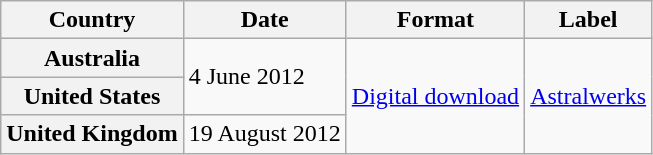<table class="wikitable plainrowheaders">
<tr>
<th scope="col">Country</th>
<th scope="col">Date</th>
<th scope="col">Format</th>
<th scope="col">Label</th>
</tr>
<tr>
<th scope="row">Australia</th>
<td rowspan="2">4 June 2012</td>
<td rowspan="3"><a href='#'>Digital download</a></td>
<td rowspan="3"><a href='#'>Astralwerks</a></td>
</tr>
<tr>
<th scope="row">United States</th>
</tr>
<tr>
<th scope="row">United Kingdom</th>
<td>19 August 2012</td>
</tr>
</table>
